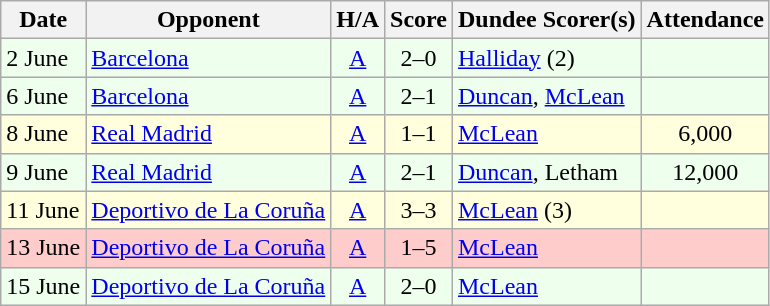<table class="wikitable" style="text-align:center">
<tr>
<th>Date</th>
<th>Opponent</th>
<th>H/A</th>
<th>Score</th>
<th>Dundee Scorer(s)</th>
<th>Attendance</th>
</tr>
<tr bgcolor="#EEFFEE">
<td align="left">2 June</td>
<td align="left"><a href='#'>Barcelona</a></td>
<td><a href='#'>A</a></td>
<td>2–0</td>
<td align="left"><a href='#'>Halliday</a> (2)</td>
<td></td>
</tr>
<tr bgcolor="#EEFFEE">
<td align="left">6 June</td>
<td align="left"><a href='#'>Barcelona</a></td>
<td><a href='#'>A</a></td>
<td>2–1</td>
<td align="left"><a href='#'>Duncan</a>, <a href='#'>McLean</a></td>
<td></td>
</tr>
<tr bgcolor="#FFFFDD">
<td align="left">8 June</td>
<td align="left"><a href='#'>Real Madrid</a></td>
<td><a href='#'>A</a></td>
<td>1–1</td>
<td align="left"><a href='#'>McLean</a></td>
<td>6,000</td>
</tr>
<tr bgcolor="#EEFFEE">
<td align="left">9 June</td>
<td align="left"><a href='#'>Real Madrid</a></td>
<td><a href='#'>A</a></td>
<td>2–1</td>
<td align="left"><a href='#'>Duncan</a>, Letham</td>
<td>12,000</td>
</tr>
<tr bgcolor="#FFFFDD">
<td align="left">11 June</td>
<td align="left"><a href='#'>Deportivo de La Coruña</a></td>
<td><a href='#'>A</a></td>
<td>3–3</td>
<td align="left"><a href='#'>McLean</a> (3)</td>
<td></td>
</tr>
<tr bgcolor="#FFCCCC">
<td align="left">13 June</td>
<td align="left"><a href='#'>Deportivo de La Coruña</a></td>
<td><a href='#'>A</a></td>
<td>1–5</td>
<td align="left"><a href='#'>McLean</a></td>
<td></td>
</tr>
<tr bgcolor="#EEFFEE">
<td align="left">15 June</td>
<td align="left"><a href='#'>Deportivo de La Coruña</a></td>
<td><a href='#'>A</a></td>
<td>2–0</td>
<td align="left"><a href='#'>McLean</a></td>
<td></td>
</tr>
</table>
